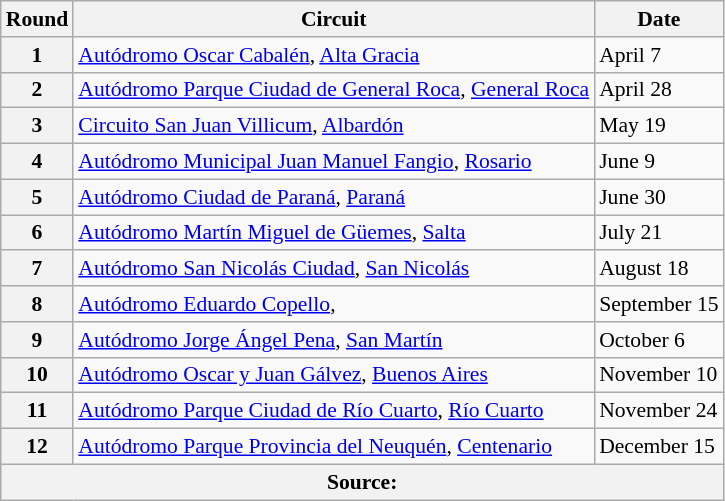<table class="wikitable" border="1" style="font-size: 90%">
<tr>
<th>Round</th>
<th>Circuit</th>
<th>Date</th>
</tr>
<tr>
<th>1</th>
<td> <a href='#'>Autódromo Oscar Cabalén</a>, <a href='#'>Alta Gracia</a></td>
<td>April 7</td>
</tr>
<tr>
<th>2</th>
<td> <a href='#'>Autódromo Parque Ciudad de General Roca</a>, <a href='#'>General Roca</a></td>
<td>April 28</td>
</tr>
<tr>
<th>3</th>
<td> <a href='#'>Circuito San Juan Villicum</a>, <a href='#'>Albardón</a></td>
<td>May 19</td>
</tr>
<tr>
<th>4</th>
<td> <a href='#'>Autódromo Municipal Juan Manuel Fangio</a>, <a href='#'>Rosario</a></td>
<td>June 9</td>
</tr>
<tr>
<th>5</th>
<td> <a href='#'>Autódromo Ciudad de Paraná</a>, <a href='#'>Paraná</a></td>
<td>June 30</td>
</tr>
<tr>
<th>6</th>
<td> <a href='#'>Autódromo Martín Miguel de Güemes</a>, <a href='#'>Salta</a></td>
<td>July 21</td>
</tr>
<tr>
<th>7</th>
<td> <a href='#'>Autódromo San Nicolás Ciudad</a>, <a href='#'>San Nicolás</a></td>
<td>August 18</td>
</tr>
<tr>
<th>8</th>
<td> <a href='#'>Autódromo Eduardo Copello</a>, </td>
<td>September 15</td>
</tr>
<tr>
<th>9</th>
<td> <a href='#'>Autódromo Jorge Ángel Pena</a>, <a href='#'>San Martín</a></td>
<td>October 6</td>
</tr>
<tr>
<th>10</th>
<td> <a href='#'>Autódromo Oscar y Juan Gálvez</a>, <a href='#'>Buenos Aires</a></td>
<td>November 10</td>
</tr>
<tr>
<th>11</th>
<td> <a href='#'>Autódromo Parque Ciudad de Río Cuarto</a>, <a href='#'>Río Cuarto</a></td>
<td>November 24</td>
</tr>
<tr>
<th>12</th>
<td> <a href='#'>Autódromo Parque Provincia del Neuquén</a>, <a href='#'>Centenario</a></td>
<td>December 15</td>
</tr>
<tr>
<th colspan=3>Source:</th>
</tr>
</table>
